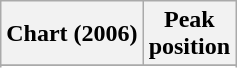<table class="wikitable sortable plainrowheaders">
<tr>
<th scope="col">Chart (2006)</th>
<th scope="col">Peak<br>position</th>
</tr>
<tr>
</tr>
<tr>
</tr>
<tr>
</tr>
</table>
